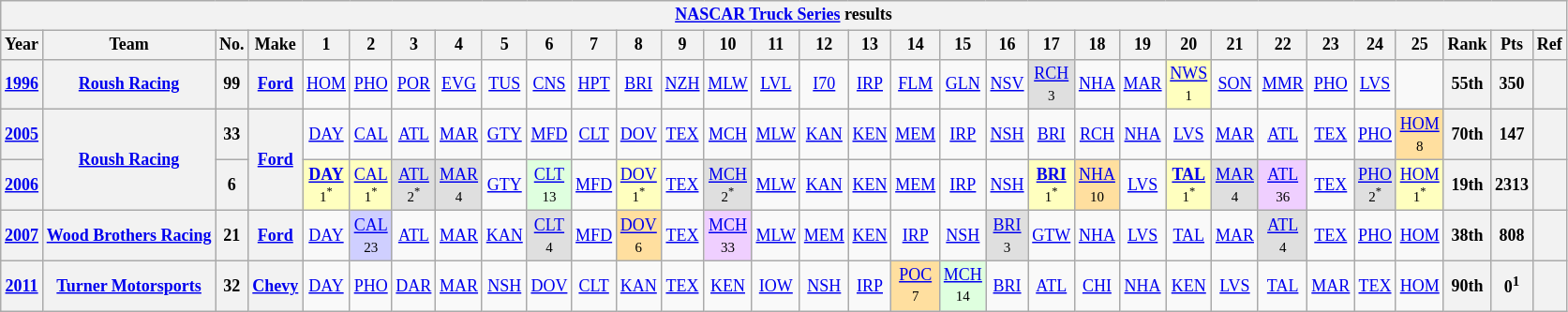<table class="wikitable" style="text-align:center; font-size:75%">
<tr>
<th colspan=45><a href='#'>NASCAR Truck Series</a> results</th>
</tr>
<tr>
<th>Year</th>
<th>Team</th>
<th>No.</th>
<th>Make</th>
<th>1</th>
<th>2</th>
<th>3</th>
<th>4</th>
<th>5</th>
<th>6</th>
<th>7</th>
<th>8</th>
<th>9</th>
<th>10</th>
<th>11</th>
<th>12</th>
<th>13</th>
<th>14</th>
<th>15</th>
<th>16</th>
<th>17</th>
<th>18</th>
<th>19</th>
<th>20</th>
<th>21</th>
<th>22</th>
<th>23</th>
<th>24</th>
<th>25</th>
<th>Rank</th>
<th>Pts</th>
<th>Ref</th>
</tr>
<tr>
<th><a href='#'>1996</a></th>
<th><a href='#'>Roush Racing</a></th>
<th>99</th>
<th><a href='#'>Ford</a></th>
<td><a href='#'>HOM</a></td>
<td><a href='#'>PHO</a></td>
<td><a href='#'>POR</a></td>
<td><a href='#'>EVG</a></td>
<td><a href='#'>TUS</a></td>
<td><a href='#'>CNS</a></td>
<td><a href='#'>HPT</a></td>
<td><a href='#'>BRI</a></td>
<td><a href='#'>NZH</a></td>
<td><a href='#'>MLW</a></td>
<td><a href='#'>LVL</a></td>
<td><a href='#'>I70</a></td>
<td><a href='#'>IRP</a></td>
<td><a href='#'>FLM</a></td>
<td><a href='#'>GLN</a></td>
<td><a href='#'>NSV</a></td>
<td style="background:#DFDFDF;"><a href='#'>RCH</a><br><small>3</small></td>
<td><a href='#'>NHA</a></td>
<td><a href='#'>MAR</a></td>
<td style="background:#FFFFBF;"><a href='#'>NWS</a><br><small>1</small></td>
<td><a href='#'>SON</a></td>
<td><a href='#'>MMR</a></td>
<td><a href='#'>PHO</a></td>
<td><a href='#'>LVS</a></td>
<td></td>
<th>55th</th>
<th>350</th>
<th></th>
</tr>
<tr>
<th><a href='#'>2005</a></th>
<th rowspan=2><a href='#'>Roush Racing</a></th>
<th>33</th>
<th rowspan=2><a href='#'>Ford</a></th>
<td><a href='#'>DAY</a></td>
<td><a href='#'>CAL</a></td>
<td><a href='#'>ATL</a></td>
<td><a href='#'>MAR</a></td>
<td><a href='#'>GTY</a></td>
<td><a href='#'>MFD</a></td>
<td><a href='#'>CLT</a></td>
<td><a href='#'>DOV</a></td>
<td><a href='#'>TEX</a></td>
<td><a href='#'>MCH</a></td>
<td><a href='#'>MLW</a></td>
<td><a href='#'>KAN</a></td>
<td><a href='#'>KEN</a></td>
<td><a href='#'>MEM</a></td>
<td><a href='#'>IRP</a></td>
<td><a href='#'>NSH</a></td>
<td><a href='#'>BRI</a></td>
<td><a href='#'>RCH</a></td>
<td><a href='#'>NHA</a></td>
<td><a href='#'>LVS</a></td>
<td><a href='#'>MAR</a></td>
<td><a href='#'>ATL</a></td>
<td><a href='#'>TEX</a></td>
<td><a href='#'>PHO</a></td>
<td style="background:#FFDF9F;"><a href='#'>HOM</a><br><small>8</small></td>
<th>70th</th>
<th>147</th>
<th></th>
</tr>
<tr>
<th><a href='#'>2006</a></th>
<th>6</th>
<td style="background:#FFFFBF;"><strong><a href='#'>DAY</a></strong><br><small>1<sup>*</sup></small></td>
<td style="background:#FFFFBF;"><a href='#'>CAL</a><br><small>1<sup>*</sup></small></td>
<td style="background:#DFDFDF;"><a href='#'>ATL</a><br><small>2<sup>*</sup></small></td>
<td style="background:#DFDFDF;"><a href='#'>MAR</a><br><small>4</small></td>
<td><a href='#'>GTY</a></td>
<td style="background:#DFFFDF;"><a href='#'>CLT</a><br><small>13</small></td>
<td><a href='#'>MFD</a></td>
<td style="background:#FFFFBF;"><a href='#'>DOV</a><br><small>1<sup>*</sup></small></td>
<td><a href='#'>TEX</a></td>
<td style="background:#DFDFDF;"><a href='#'>MCH</a><br><small>2<sup>*</sup></small></td>
<td><a href='#'>MLW</a></td>
<td><a href='#'>KAN</a></td>
<td><a href='#'>KEN</a></td>
<td><a href='#'>MEM</a></td>
<td><a href='#'>IRP</a></td>
<td><a href='#'>NSH</a></td>
<td style="background:#FFFFBF;"><strong><a href='#'>BRI</a></strong><br><small>1<sup>*</sup></small></td>
<td style="background:#FFDF9F;"><a href='#'>NHA</a><br><small>10</small></td>
<td><a href='#'>LVS</a></td>
<td style="background:#FFFFBF;"><strong><a href='#'>TAL</a></strong><br><small>1<sup>*</sup></small></td>
<td style="background:#DFDFDF;"><a href='#'>MAR</a><br><small>4</small></td>
<td style="background:#EFCFFF;"><a href='#'>ATL</a><br><small>36</small></td>
<td><a href='#'>TEX</a></td>
<td style="background:#DFDFDF;"><a href='#'>PHO</a><br><small>2<sup>*</sup></small></td>
<td style="background:#FFFFBF;"><a href='#'>HOM</a><br><small>1<sup>*</sup></small></td>
<th>19th</th>
<th>2313</th>
<th></th>
</tr>
<tr>
<th><a href='#'>2007</a></th>
<th><a href='#'>Wood Brothers Racing</a></th>
<th>21</th>
<th><a href='#'>Ford</a></th>
<td><a href='#'>DAY</a></td>
<td style="background:#CFCFFF;"><a href='#'>CAL</a><br><small>23</small></td>
<td><a href='#'>ATL</a></td>
<td><a href='#'>MAR</a></td>
<td><a href='#'>KAN</a></td>
<td style="background:#DFDFDF;"><a href='#'>CLT</a><br><small>4</small></td>
<td><a href='#'>MFD</a></td>
<td style="background:#FFDF9F;"><a href='#'>DOV</a><br><small>6</small></td>
<td><a href='#'>TEX</a></td>
<td style="background:#EFCFFF;"><a href='#'>MCH</a><br><small>33</small></td>
<td><a href='#'>MLW</a></td>
<td><a href='#'>MEM</a></td>
<td><a href='#'>KEN</a></td>
<td><a href='#'>IRP</a></td>
<td><a href='#'>NSH</a></td>
<td style="background:#DFDFDF;"><a href='#'>BRI</a><br><small>3</small></td>
<td><a href='#'>GTW</a></td>
<td><a href='#'>NHA</a></td>
<td><a href='#'>LVS</a></td>
<td><a href='#'>TAL</a></td>
<td><a href='#'>MAR</a></td>
<td style="background:#DFDFDF;"><a href='#'>ATL</a><br><small>4</small></td>
<td><a href='#'>TEX</a></td>
<td><a href='#'>PHO</a></td>
<td><a href='#'>HOM</a></td>
<th>38th</th>
<th>808</th>
<th></th>
</tr>
<tr>
<th><a href='#'>2011</a></th>
<th><a href='#'>Turner Motorsports</a></th>
<th>32</th>
<th><a href='#'>Chevy</a></th>
<td><a href='#'>DAY</a></td>
<td><a href='#'>PHO</a></td>
<td><a href='#'>DAR</a></td>
<td><a href='#'>MAR</a></td>
<td><a href='#'>NSH</a></td>
<td><a href='#'>DOV</a></td>
<td><a href='#'>CLT</a></td>
<td><a href='#'>KAN</a></td>
<td><a href='#'>TEX</a></td>
<td><a href='#'>KEN</a></td>
<td><a href='#'>IOW</a></td>
<td><a href='#'>NSH</a></td>
<td><a href='#'>IRP</a></td>
<td style="background:#FFDF9F;"><a href='#'>POC</a><br><small>7</small></td>
<td style="background:#DFFFDF;"><a href='#'>MCH</a><br><small>14</small></td>
<td><a href='#'>BRI</a></td>
<td><a href='#'>ATL</a></td>
<td><a href='#'>CHI</a></td>
<td><a href='#'>NHA</a></td>
<td><a href='#'>KEN</a></td>
<td><a href='#'>LVS</a></td>
<td><a href='#'>TAL</a></td>
<td><a href='#'>MAR</a></td>
<td><a href='#'>TEX</a></td>
<td><a href='#'>HOM</a></td>
<th>90th</th>
<th>0<sup>1</sup></th>
<th></th>
</tr>
</table>
